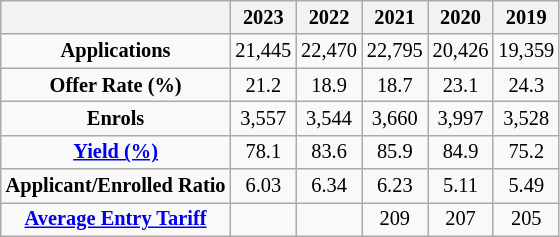<table class="wikitable floatright" style="font-size:85%; text-align:center;">
<tr>
<th></th>
<th>2023</th>
<th>2022</th>
<th>2021</th>
<th>2020</th>
<th>2019</th>
</tr>
<tr>
<td><strong>Applications</strong></td>
<td>21,445</td>
<td>22,470</td>
<td>22,795</td>
<td>20,426</td>
<td>19,359</td>
</tr>
<tr>
<td><strong>Offer Rate (%)</strong></td>
<td>21.2</td>
<td>18.9</td>
<td>18.7</td>
<td>23.1</td>
<td>24.3</td>
</tr>
<tr>
<td><strong>Enrols</strong></td>
<td>3,557</td>
<td>3,544</td>
<td>3,660</td>
<td>3,997</td>
<td>3,528</td>
</tr>
<tr>
<td><a href='#'><strong>Yield (%)</strong></a></td>
<td>78.1</td>
<td>83.6</td>
<td>85.9</td>
<td>84.9</td>
<td>75.2</td>
</tr>
<tr>
<td><strong>Applicant/Enrolled Ratio</strong></td>
<td>6.03</td>
<td>6.34</td>
<td>6.23</td>
<td>5.11</td>
<td>5.49</td>
</tr>
<tr>
<td><strong><a href='#'>Average Entry Tariff</a></strong></td>
<td></td>
<td></td>
<td>209</td>
<td>207</td>
<td>205</td>
</tr>
</table>
